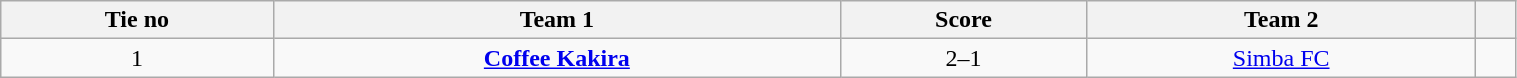<table class="wikitable" style="text-align:center; width:80%; font-size:100%">
<tr>
<th style= width="80px">Tie no</th>
<th style= width="300px">Team 1</th>
<th style= width="80px">Score</th>
<th style= width="300px">Team 2</th>
<th style= width="300px"></th>
</tr>
<tr>
<td>1</td>
<td><strong><a href='#'>Coffee Kakira</a></strong></td>
<td>2–1</td>
<td><a href='#'>Simba FC</a></td>
<td></td>
</tr>
</table>
